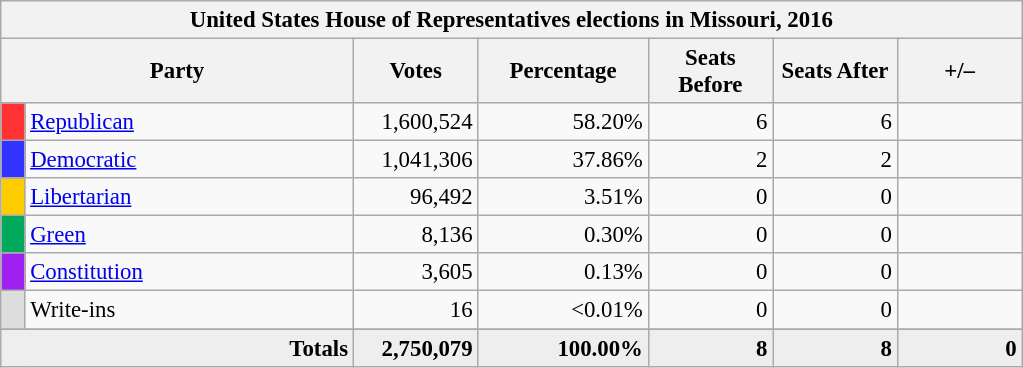<table class="wikitable" style="font-size: 95%;">
<tr>
<th colspan="7">United States House of Representatives elections in Missouri, 2016</th>
</tr>
<tr>
<th colspan=2 style="width: 15em">Party</th>
<th style="width: 5em">Votes</th>
<th style="width: 7em">Percentage</th>
<th style="width: 5em">Seats Before</th>
<th style="width: 5em">Seats After</th>
<th style="width: 5em">+/–</th>
</tr>
<tr>
<th style="background-color:#FF3333; width: 3px"></th>
<td style="width: 130px"><a href='#'>Republican</a></td>
<td style="text-align:right;">1,600,524</td>
<td style="text-align:right;">58.20%</td>
<td style="text-align:right;">6</td>
<td style="text-align:right;">6</td>
<td style="text-align:right;"></td>
</tr>
<tr>
<th style="background:#33f; width:3px;"></th>
<td style="width: 130px"><a href='#'>Democratic</a></td>
<td style="text-align:right;">1,041,306</td>
<td style="text-align:right;">37.86%</td>
<td style="text-align:right;">2</td>
<td style="text-align:right;">2</td>
<td style="text-align:right;"></td>
</tr>
<tr>
<th style="background-color:#FFCC00; width: 3px"></th>
<td style="width: 130px"><a href='#'>Libertarian</a></td>
<td style="text-align:right;">96,492</td>
<td style="text-align:right;">3.51%</td>
<td style="text-align:right;">0</td>
<td style="text-align:right;">0</td>
<td style="text-align:right;"></td>
</tr>
<tr>
<th style="background:#00A95C; width:3px;"></th>
<td style="width: 130px"><a href='#'>Green</a></td>
<td style="text-align:right;">8,136</td>
<td style="text-align:right;">0.30%</td>
<td style="text-align:right;">0</td>
<td style="text-align:right;">0</td>
<td style="text-align:right;"></td>
</tr>
<tr>
<th style="background-color:#A020F0; width: 3px"></th>
<td style="width: 130px"><a href='#'>Constitution</a></td>
<td style="text-align:right;">3,605</td>
<td style="text-align:right;">0.13%</td>
<td style="text-align:right;">0</td>
<td style="text-align:right;">0</td>
<td style="text-align:right;"></td>
</tr>
<tr>
<th style="background-color:#DDDDDD; width: 3px"></th>
<td style="width: 130px">Write-ins</td>
<td style="text-align:right;">16</td>
<td style="text-align:right;"><0.01%</td>
<td style="text-align:right;">0</td>
<td style="text-align:right;">0</td>
<td style="text-align:right;"></td>
</tr>
<tr>
</tr>
<tr style="background:#eee; text-align:right;">
<td colspan="2"><strong>Totals</strong></td>
<td><strong>2,750,079</strong></td>
<td><strong>100.00%</strong></td>
<td><strong>8</strong></td>
<td><strong>8</strong></td>
<td><strong>0</strong></td>
</tr>
</table>
